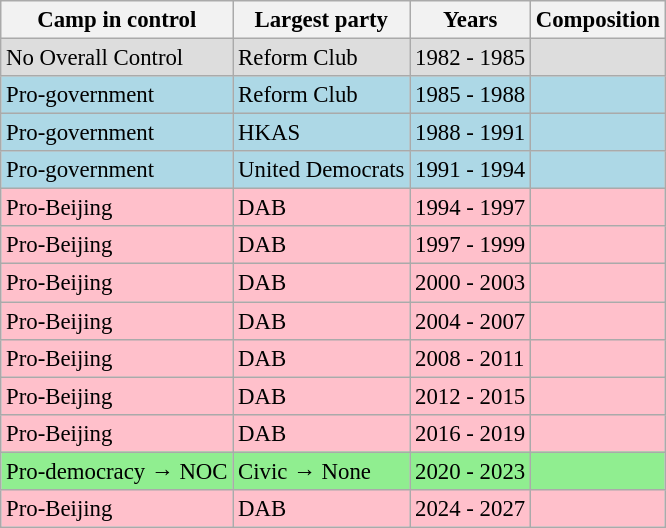<table class="wikitable" style="font-size: 95%;">
<tr>
<th>Camp in control</th>
<th>Largest party</th>
<th>Years</th>
<th>Composition</th>
</tr>
<tr ! style="background-color: #DDDDDD">
<td>No Overall Control</td>
<td>Reform Club</td>
<td>1982 - 1985</td>
<td></td>
</tr>
<tr ! style="background-color: LightBlue">
<td>Pro-government</td>
<td>Reform Club</td>
<td>1985 - 1988</td>
<td></td>
</tr>
<tr ! style="background-color: LightBlue">
<td>Pro-government</td>
<td>HKAS</td>
<td>1988 - 1991</td>
<td></td>
</tr>
<tr ! style="background-color: LightBlue">
<td>Pro-government</td>
<td>United Democrats</td>
<td>1991 - 1994</td>
<td></td>
</tr>
<tr ! style="background-color: Pink">
<td>Pro-Beijing</td>
<td>DAB</td>
<td>1994 - 1997</td>
<td></td>
</tr>
<tr ! style="background-color: Pink">
<td>Pro-Beijing</td>
<td>DAB</td>
<td>1997 - 1999</td>
<td></td>
</tr>
<tr ! style="background-color: Pink">
<td>Pro-Beijing</td>
<td>DAB</td>
<td>2000 - 2003</td>
<td></td>
</tr>
<tr ! style="background-color: Pink">
<td>Pro-Beijing</td>
<td>DAB</td>
<td>2004 - 2007</td>
<td></td>
</tr>
<tr ! style="background-color: Pink">
<td>Pro-Beijing</td>
<td>DAB</td>
<td>2008 - 2011</td>
<td></td>
</tr>
<tr ! style="background-color: Pink">
<td>Pro-Beijing</td>
<td>DAB</td>
<td>2012 - 2015</td>
<td></td>
</tr>
<tr ! style="background-color: Pink">
<td>Pro-Beijing</td>
<td>DAB</td>
<td>2016 - 2019</td>
<td></td>
</tr>
<tr ! style="background-color: LightGreen">
<td>Pro-democracy → NOC</td>
<td>Civic → None</td>
<td>2020 - 2023</td>
<td></td>
</tr>
<tr ! style="background-color: Pink">
<td>Pro-Beijing</td>
<td>DAB</td>
<td>2024 - 2027</td>
<td></td>
</tr>
</table>
